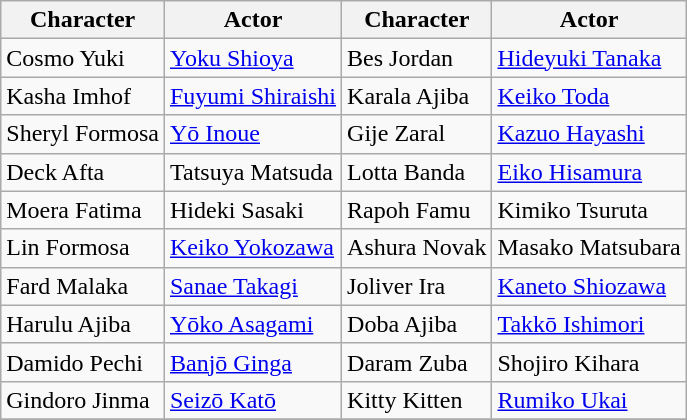<table class="wikitable">
<tr>
<th>Character</th>
<th>Actor</th>
<th>Character</th>
<th>Actor</th>
</tr>
<tr>
<td>Cosmo Yuki</td>
<td><a href='#'>Yoku Shioya</a></td>
<td>Bes Jordan</td>
<td><a href='#'>Hideyuki Tanaka</a></td>
</tr>
<tr>
<td>Kasha Imhof</td>
<td><a href='#'>Fuyumi Shiraishi</a></td>
<td>Karala Ajiba</td>
<td><a href='#'>Keiko Toda</a></td>
</tr>
<tr>
<td>Sheryl Formosa</td>
<td><a href='#'>Yō Inoue</a></td>
<td>Gije Zaral</td>
<td><a href='#'>Kazuo Hayashi</a></td>
</tr>
<tr>
<td>Deck Afta</td>
<td>Tatsuya Matsuda</td>
<td>Lotta Banda</td>
<td><a href='#'>Eiko Hisamura</a></td>
</tr>
<tr>
<td>Moera Fatima</td>
<td>Hideki Sasaki</td>
<td>Rapoh Famu</td>
<td>Kimiko Tsuruta</td>
</tr>
<tr>
<td>Lin Formosa</td>
<td><a href='#'>Keiko Yokozawa</a></td>
<td>Ashura Novak</td>
<td>Masako Matsubara</td>
</tr>
<tr>
<td>Fard Malaka</td>
<td><a href='#'>Sanae Takagi</a></td>
<td>Joliver Ira</td>
<td><a href='#'>Kaneto Shiozawa</a></td>
</tr>
<tr>
<td>Harulu Ajiba</td>
<td><a href='#'>Yōko Asagami</a></td>
<td>Doba Ajiba</td>
<td><a href='#'>Takkō Ishimori</a></td>
</tr>
<tr>
<td>Damido Pechi</td>
<td><a href='#'>Banjō Ginga</a></td>
<td>Daram Zuba</td>
<td>Shojiro Kihara</td>
</tr>
<tr>
<td>Gindoro Jinma</td>
<td><a href='#'>Seizō Katō</a></td>
<td>Kitty Kitten</td>
<td><a href='#'>Rumiko Ukai</a></td>
</tr>
<tr>
</tr>
</table>
